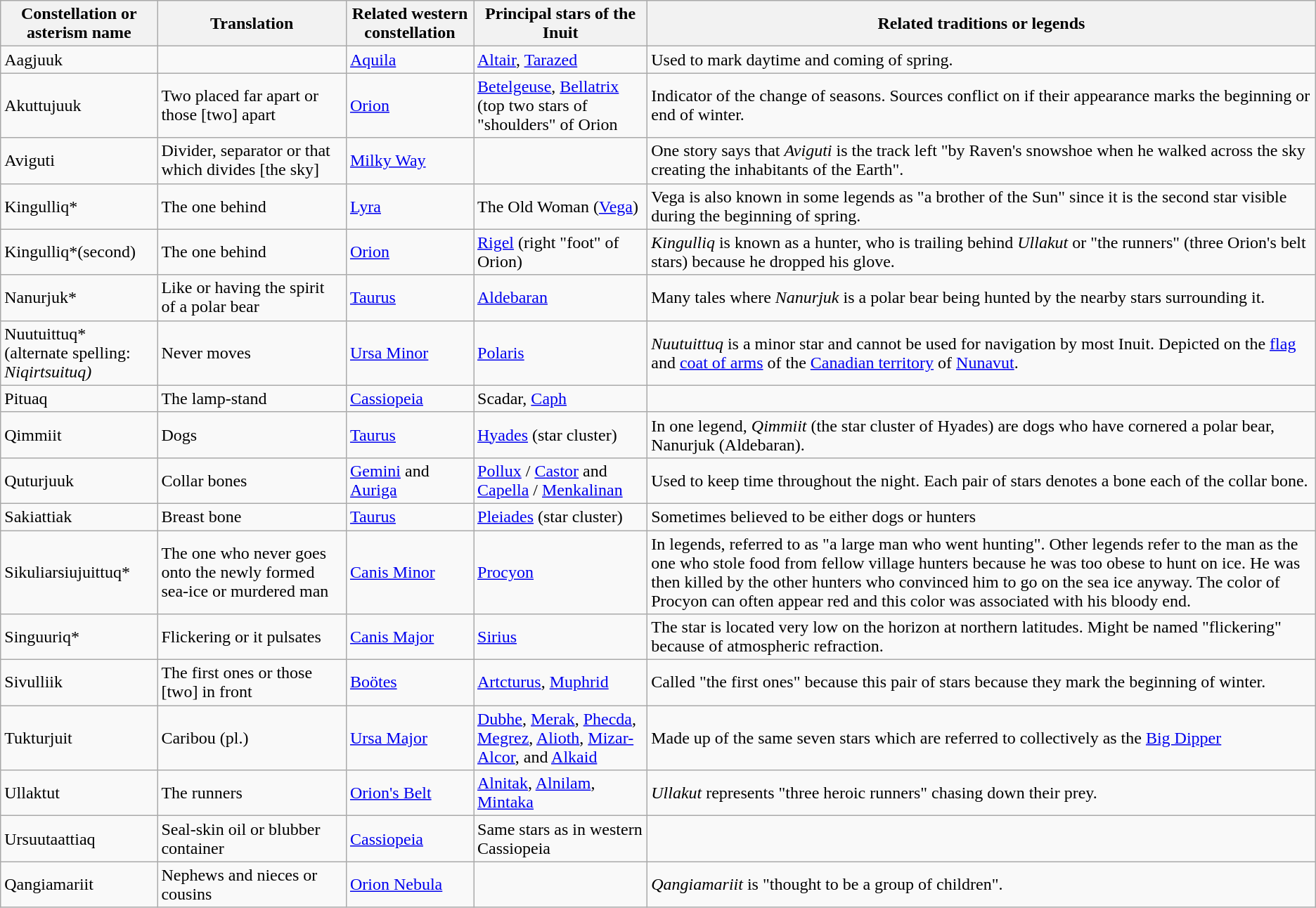<table class="wikitable">
<tr>
<th>Constellation or asterism name</th>
<th>Translation</th>
<th>Related western constellation</th>
<th>Principal stars of the Inuit</th>
<th>Related traditions or legends</th>
</tr>
<tr>
<td>Aagjuuk</td>
<td></td>
<td><a href='#'>Aquila</a></td>
<td><a href='#'>Altair</a>, <a href='#'>Tarazed</a></td>
<td>Used to mark daytime and coming of spring.</td>
</tr>
<tr>
<td>Akuttujuuk</td>
<td>Two placed far apart or those [two] apart</td>
<td><a href='#'>Orion</a></td>
<td><a href='#'>Betelgeuse</a>, <a href='#'>Bellatrix</a> (top two stars of "shoulders" of Orion</td>
<td>Indicator of the change of seasons. Sources conflict on if their appearance marks the beginning or end of winter.</td>
</tr>
<tr>
<td>Aviguti</td>
<td>Divider, separator or that which divides [the sky]</td>
<td><a href='#'>Milky Way</a></td>
<td></td>
<td>One story says that <em>Aviguti</em> is the track left "by Raven's snowshoe when he walked across the sky creating the inhabitants of the Earth".</td>
</tr>
<tr>
<td>Kingulliq*</td>
<td>The one behind</td>
<td><a href='#'>Lyra</a></td>
<td>The Old Woman (<a href='#'>Vega</a>)</td>
<td>Vega is also known in some legends as "a brother of the Sun" since it is the second star visible during the beginning of spring.</td>
</tr>
<tr>
<td>Kingulliq*(second)</td>
<td>The one behind</td>
<td><a href='#'>Orion</a></td>
<td><a href='#'>Rigel</a> (right "foot" of Orion)</td>
<td><em>Kingulliq</em> is known as a hunter, who is trailing behind <em>Ullakut</em> or "the runners" (three Orion's belt stars) because he dropped his glove.</td>
</tr>
<tr>
<td>Nanurjuk*</td>
<td>Like or having the spirit of a polar bear</td>
<td><a href='#'>Taurus</a></td>
<td><a href='#'>Aldebaran</a></td>
<td>Many tales where <em>Nanurjuk</em> is a polar bear being hunted by the nearby stars surrounding it.</td>
</tr>
<tr>
<td>Nuutuittuq*<br>(alternate spelling: <em>Niqirtsuituq)</em></td>
<td>Never moves</td>
<td><a href='#'>Ursa Minor</a></td>
<td><a href='#'>Polaris</a></td>
<td><em>Nuutuittuq</em> is a minor star and cannot be used for navigation by most Inuit. Depicted on the <a href='#'>flag</a> and <a href='#'>coat of arms</a> of the <a href='#'>Canadian territory</a> of <a href='#'>Nunavut</a>.</td>
</tr>
<tr>
<td>Pituaq</td>
<td>The lamp-stand</td>
<td><a href='#'>Cassiopeia</a></td>
<td>Scadar, <a href='#'>Caph</a></td>
<td></td>
</tr>
<tr>
<td>Qimmiit</td>
<td>Dogs</td>
<td><a href='#'>Taurus</a></td>
<td><a href='#'>Hyades</a> (star cluster)</td>
<td>In one legend, <em>Qimmiit</em> (the star cluster of Hyades) are dogs who have cornered a polar bear, Nanurjuk (Aldebaran).</td>
</tr>
<tr>
<td>Quturjuuk</td>
<td>Collar bones</td>
<td><a href='#'>Gemini</a> and <a href='#'>Auriga</a></td>
<td><a href='#'>Pollux</a> / <a href='#'>Castor</a> and <a href='#'>Capella</a> / <a href='#'>Menkalinan</a></td>
<td>Used to keep time throughout the night. Each pair of stars denotes a bone each of the collar bone.</td>
</tr>
<tr>
<td>Sakiattiak</td>
<td>Breast bone</td>
<td><a href='#'>Taurus</a></td>
<td><a href='#'>Pleiades</a> (star cluster)</td>
<td>Sometimes believed to be either dogs or hunters</td>
</tr>
<tr>
<td>Sikuliarsiujuittuq*</td>
<td>The one who never goes onto the newly formed sea-ice or murdered man</td>
<td><a href='#'>Canis Minor</a></td>
<td><a href='#'>Procyon</a></td>
<td>In legends, referred to as "a large man who went hunting". Other legends refer to the man as the one who stole food from fellow village hunters because he was too obese to hunt on ice. He was then killed by the other hunters who convinced him to go on the sea ice anyway. The color of Procyon can often appear red and this color was associated with his bloody end.</td>
</tr>
<tr>
<td>Singuuriq*</td>
<td>Flickering or it pulsates</td>
<td><a href='#'>Canis Major</a></td>
<td><a href='#'>Sirius</a></td>
<td>The star is located very low on the horizon at northern latitudes. Might be named "flickering" because of atmospheric refraction.</td>
</tr>
<tr>
<td>Sivulliik</td>
<td>The first ones or those [two] in front</td>
<td><a href='#'>Boötes</a></td>
<td><a href='#'>Artcturus</a>, <a href='#'>Muphrid</a></td>
<td>Called "the first ones" because this pair of stars because they mark the beginning of winter.</td>
</tr>
<tr>
<td>Tukturjuit</td>
<td>Caribou (pl.)</td>
<td><a href='#'>Ursa Major</a></td>
<td><a href='#'>Dubhe</a>, <a href='#'>Merak</a>, <a href='#'>Phecda</a>, <a href='#'>Megrez</a>, <a href='#'>Alioth</a>, <a href='#'>Mizar-Alcor</a>, and <a href='#'>Alkaid</a></td>
<td>Made up of the same seven stars which are referred to collectively as the <a href='#'>Big Dipper</a></td>
</tr>
<tr>
<td>Ullaktut</td>
<td>The runners</td>
<td><a href='#'>Orion's Belt</a></td>
<td><a href='#'>Alnitak</a>, <a href='#'>Alnilam</a>, <a href='#'>Mintaka</a></td>
<td><em>Ullakut</em> represents "three heroic runners" chasing down their prey.</td>
</tr>
<tr>
<td>Ursuutaattiaq</td>
<td>Seal-skin oil or blubber container</td>
<td><a href='#'>Cassiopeia</a></td>
<td>Same stars as in western Cassiopeia</td>
<td></td>
</tr>
<tr>
<td>Qangiamariit</td>
<td>Nephews and nieces or cousins</td>
<td><a href='#'>Orion Nebula</a></td>
<td></td>
<td><em>Qangiamariit</em> is "thought to be a group of children".</td>
</tr>
</table>
